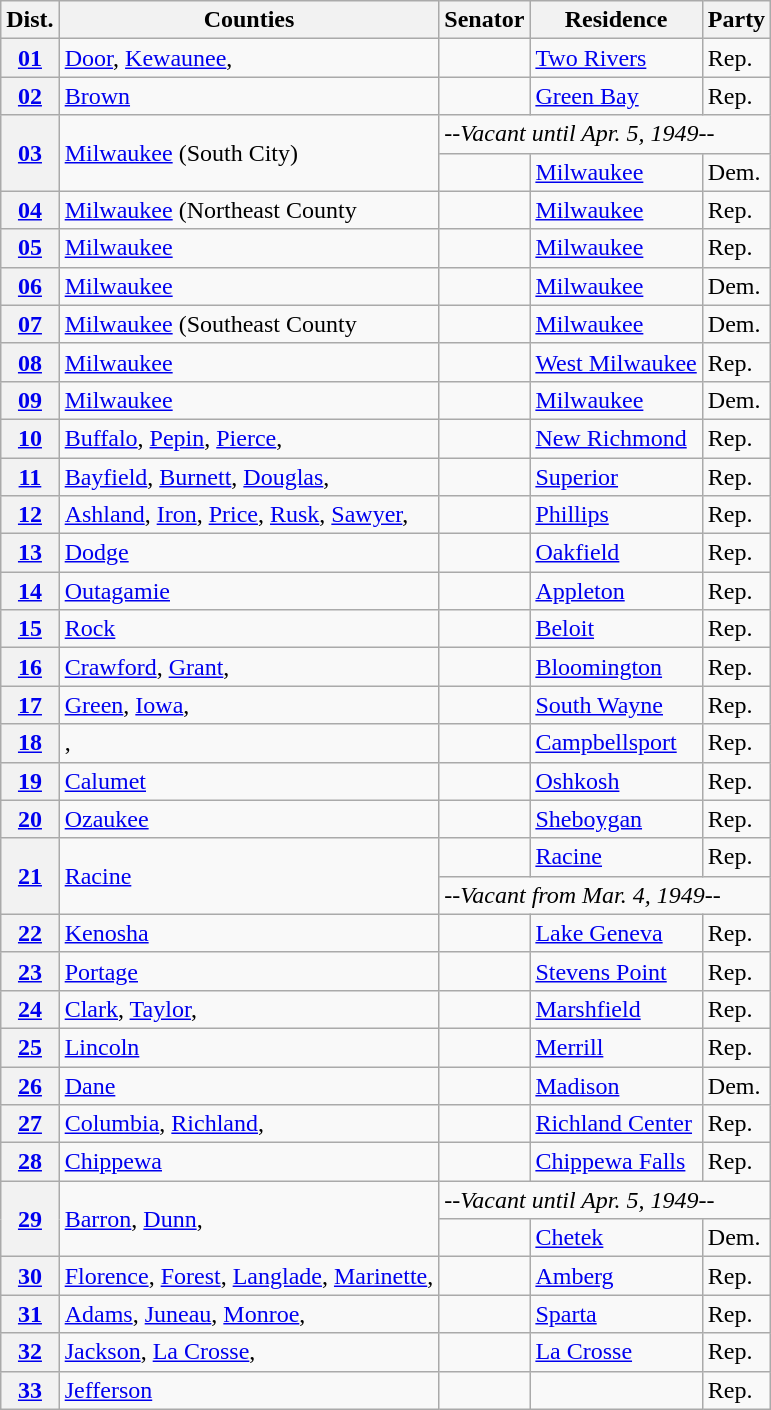<table class="wikitable sortable">
<tr>
<th>Dist.</th>
<th>Counties</th>
<th>Senator</th>
<th>Residence</th>
<th>Party</th>
</tr>
<tr>
<th><a href='#'>01</a></th>
<td><a href='#'>Door</a>, <a href='#'>Kewaunee</a>, </td>
<td></td>
<td><a href='#'>Two Rivers</a></td>
<td>Rep.</td>
</tr>
<tr>
<th><a href='#'>02</a></th>
<td><a href='#'>Brown</a> </td>
<td></td>
<td><a href='#'>Green Bay</a></td>
<td>Rep.</td>
</tr>
<tr>
<th rowspan="2"><a href='#'>03</a></th>
<td rowspan="2"><a href='#'>Milwaukee</a> (South City)</td>
<td colspan="3"><em>--Vacant until Apr. 5, 1949--</em></td>
</tr>
<tr>
<td></td>
<td><a href='#'>Milwaukee</a></td>
<td>Dem.</td>
</tr>
<tr>
<th><a href='#'>04</a></th>
<td><a href='#'>Milwaukee</a> (Northeast County </td>
<td></td>
<td><a href='#'>Milwaukee</a></td>
<td>Rep.</td>
</tr>
<tr>
<th><a href='#'>05</a></th>
<td><a href='#'>Milwaukee</a> </td>
<td></td>
<td><a href='#'>Milwaukee</a></td>
<td>Rep.</td>
</tr>
<tr>
<th><a href='#'>06</a></th>
<td><a href='#'>Milwaukee</a> </td>
<td></td>
<td><a href='#'>Milwaukee</a></td>
<td>Dem.</td>
</tr>
<tr>
<th><a href='#'>07</a></th>
<td><a href='#'>Milwaukee</a> (Southeast County </td>
<td></td>
<td><a href='#'>Milwaukee</a></td>
<td>Dem.</td>
</tr>
<tr>
<th><a href='#'>08</a></th>
<td><a href='#'>Milwaukee</a> </td>
<td></td>
<td><a href='#'>West Milwaukee</a></td>
<td>Rep.</td>
</tr>
<tr>
<th><a href='#'>09</a></th>
<td><a href='#'>Milwaukee</a> </td>
<td></td>
<td><a href='#'>Milwaukee</a></td>
<td>Dem.</td>
</tr>
<tr>
<th><a href='#'>10</a></th>
<td><a href='#'>Buffalo</a>, <a href='#'>Pepin</a>, <a href='#'>Pierce</a>, </td>
<td></td>
<td><a href='#'>New Richmond</a></td>
<td>Rep.</td>
</tr>
<tr>
<th><a href='#'>11</a></th>
<td><a href='#'>Bayfield</a>, <a href='#'>Burnett</a>, <a href='#'>Douglas</a>, </td>
<td></td>
<td><a href='#'>Superior</a></td>
<td>Rep.</td>
</tr>
<tr>
<th><a href='#'>12</a></th>
<td><a href='#'>Ashland</a>, <a href='#'>Iron</a>, <a href='#'>Price</a>, <a href='#'>Rusk</a>, <a href='#'>Sawyer</a>, </td>
<td></td>
<td><a href='#'>Phillips</a></td>
<td>Rep.</td>
</tr>
<tr>
<th><a href='#'>13</a></th>
<td><a href='#'>Dodge</a> </td>
<td></td>
<td><a href='#'>Oakfield</a></td>
<td>Rep.</td>
</tr>
<tr>
<th><a href='#'>14</a></th>
<td><a href='#'>Outagamie</a> </td>
<td></td>
<td><a href='#'>Appleton</a></td>
<td>Rep.</td>
</tr>
<tr>
<th><a href='#'>15</a></th>
<td><a href='#'>Rock</a></td>
<td></td>
<td><a href='#'>Beloit</a></td>
<td>Rep.</td>
</tr>
<tr>
<th><a href='#'>16</a></th>
<td><a href='#'>Crawford</a>, <a href='#'>Grant</a>, </td>
<td></td>
<td><a href='#'>Bloomington</a></td>
<td>Rep.</td>
</tr>
<tr>
<th><a href='#'>17</a></th>
<td><a href='#'>Green</a>, <a href='#'>Iowa</a>, </td>
<td></td>
<td><a href='#'>South Wayne</a></td>
<td>Rep.</td>
</tr>
<tr>
<th><a href='#'>18</a></th>
<td>,  </td>
<td></td>
<td><a href='#'>Campbellsport</a></td>
<td>Rep.</td>
</tr>
<tr>
<th><a href='#'>19</a></th>
<td><a href='#'>Calumet</a> </td>
<td></td>
<td><a href='#'>Oshkosh</a></td>
<td>Rep.</td>
</tr>
<tr>
<th><a href='#'>20</a></th>
<td><a href='#'>Ozaukee</a> </td>
<td></td>
<td><a href='#'>Sheboygan</a></td>
<td>Rep.</td>
</tr>
<tr>
<th rowspan="2"><a href='#'>21</a></th>
<td rowspan="2"><a href='#'>Racine</a></td>
<td> </td>
<td><a href='#'>Racine</a></td>
<td>Rep.</td>
</tr>
<tr>
<td colspan="3"><em>--Vacant from Mar. 4, 1949--</em></td>
</tr>
<tr>
<th><a href='#'>22</a></th>
<td><a href='#'>Kenosha</a> </td>
<td></td>
<td><a href='#'>Lake Geneva</a></td>
<td>Rep.</td>
</tr>
<tr>
<th><a href='#'>23</a></th>
<td><a href='#'>Portage</a> </td>
<td></td>
<td><a href='#'>Stevens Point</a></td>
<td>Rep.</td>
</tr>
<tr>
<th><a href='#'>24</a></th>
<td><a href='#'>Clark</a>, <a href='#'>Taylor</a>, </td>
<td></td>
<td><a href='#'>Marshfield</a></td>
<td>Rep.</td>
</tr>
<tr>
<th><a href='#'>25</a></th>
<td><a href='#'>Lincoln</a> </td>
<td></td>
<td><a href='#'>Merrill</a></td>
<td>Rep.</td>
</tr>
<tr>
<th><a href='#'>26</a></th>
<td><a href='#'>Dane</a></td>
<td></td>
<td><a href='#'>Madison</a></td>
<td>Dem.</td>
</tr>
<tr>
<th><a href='#'>27</a></th>
<td><a href='#'>Columbia</a>, <a href='#'>Richland</a>, </td>
<td></td>
<td><a href='#'>Richland Center</a></td>
<td>Rep.</td>
</tr>
<tr>
<th><a href='#'>28</a></th>
<td><a href='#'>Chippewa</a> </td>
<td></td>
<td><a href='#'>Chippewa Falls</a></td>
<td>Rep.</td>
</tr>
<tr>
<th rowspan="2"><a href='#'>29</a></th>
<td rowspan="2"><a href='#'>Barron</a>, <a href='#'>Dunn</a>, </td>
<td colspan="3"><em>--Vacant until Apr. 5, 1949--</em></td>
</tr>
<tr>
<td></td>
<td><a href='#'>Chetek</a></td>
<td>Dem.</td>
</tr>
<tr>
<th><a href='#'>30</a></th>
<td><a href='#'>Florence</a>, <a href='#'>Forest</a>, <a href='#'>Langlade</a>, <a href='#'>Marinette</a>, </td>
<td></td>
<td><a href='#'>Amberg</a></td>
<td>Rep.</td>
</tr>
<tr>
<th><a href='#'>31</a></th>
<td><a href='#'>Adams</a>, <a href='#'>Juneau</a>, <a href='#'>Monroe</a>, </td>
<td></td>
<td><a href='#'>Sparta</a></td>
<td>Rep.</td>
</tr>
<tr>
<th><a href='#'>32</a></th>
<td><a href='#'>Jackson</a>, <a href='#'>La Crosse</a>, </td>
<td></td>
<td><a href='#'>La Crosse</a></td>
<td>Rep.</td>
</tr>
<tr>
<th><a href='#'>33</a></th>
<td><a href='#'>Jefferson</a> </td>
<td></td>
<td></td>
<td>Rep.</td>
</tr>
</table>
